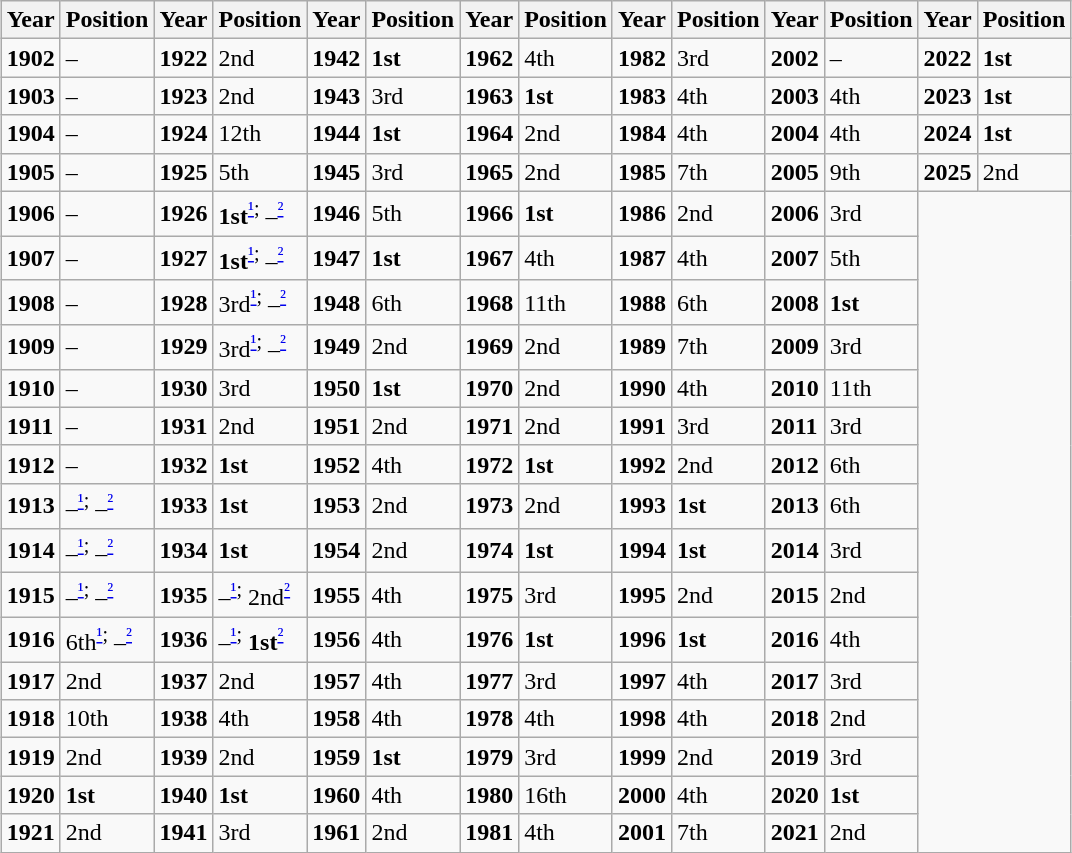<table class="wikitable" style="margin:1em auto;">
<tr>
<th>Year</th>
<th>Position</th>
<th>Year</th>
<th>Position</th>
<th>Year</th>
<th>Position</th>
<th>Year</th>
<th>Position</th>
<th>Year</th>
<th>Position</th>
<th>Year</th>
<th>Position</th>
<th>Year</th>
<th>Position</th>
</tr>
<tr>
<td><strong>1902</strong></td>
<td>–</td>
<td><strong>1922</strong></td>
<td>2nd</td>
<td><strong>1942</strong></td>
<td><strong>1st</strong></td>
<td><strong>1962</strong></td>
<td>4th</td>
<td><strong>1982</strong></td>
<td>3rd</td>
<td><strong>2002</strong></td>
<td>–</td>
<td><strong>2022</strong></td>
<td><strong>1st</strong></td>
</tr>
<tr>
<td><strong>1903</strong></td>
<td>–</td>
<td><strong>1923</strong></td>
<td>2nd</td>
<td><strong>1943</strong></td>
<td>3rd</td>
<td><strong>1963</strong></td>
<td><strong>1st</strong></td>
<td><strong>1983</strong></td>
<td>4th</td>
<td><strong>2003</strong></td>
<td>4th</td>
<td><strong>2023</strong></td>
<td><strong>1st</strong></td>
</tr>
<tr>
<td><strong>1904</strong></td>
<td>–</td>
<td><strong>1924</strong></td>
<td>12th</td>
<td><strong>1944</strong></td>
<td><strong>1st</strong></td>
<td><strong>1964</strong></td>
<td>2nd</td>
<td><strong>1984</strong></td>
<td>4th</td>
<td><strong>2004</strong></td>
<td>4th</td>
<td><strong>2024</strong></td>
<td><strong>1st</strong></td>
</tr>
<tr>
<td><strong>1905</strong></td>
<td>–</td>
<td><strong>1925</strong></td>
<td>5th</td>
<td><strong>1945</strong></td>
<td>3rd</td>
<td><strong>1965</strong></td>
<td>2nd</td>
<td><strong>1985</strong></td>
<td>7th</td>
<td><strong>2005</strong></td>
<td>9th</td>
<td><strong>2025</strong></td>
<td>2nd</td>
</tr>
<tr>
<td><strong>1906</strong></td>
<td>–</td>
<td><strong>1926</strong></td>
<td><strong>1st</strong><sup><a href='#'>¹</a>;</sup> –<sup><a href='#'>²</a></sup></td>
<td><strong>1946</strong></td>
<td>5th</td>
<td><strong>1966</strong></td>
<td><strong>1st</strong></td>
<td><strong>1986</strong></td>
<td>2nd</td>
<td><strong>2006</strong></td>
<td>3rd</td>
</tr>
<tr>
<td><strong>1907</strong></td>
<td>–</td>
<td><strong>1927</strong></td>
<td><strong>1st</strong><sup><a href='#'>¹</a>;</sup> –<sup><a href='#'>²</a></sup></td>
<td><strong>1947</strong></td>
<td><strong>1st</strong></td>
<td><strong>1967</strong></td>
<td>4th</td>
<td><strong>1987</strong></td>
<td>4th</td>
<td><strong>2007</strong></td>
<td>5th</td>
</tr>
<tr>
<td><strong>1908</strong></td>
<td>–</td>
<td><strong>1928</strong></td>
<td>3rd<sup><a href='#'>¹</a>;</sup> –<sup><a href='#'>²</a></sup></td>
<td><strong>1948</strong></td>
<td>6th</td>
<td><strong>1968</strong></td>
<td>11th</td>
<td><strong>1988</strong></td>
<td>6th</td>
<td><strong>2008</strong></td>
<td><strong>1st</strong></td>
</tr>
<tr>
<td><strong>1909</strong></td>
<td>–</td>
<td><strong>1929</strong></td>
<td>3rd<sup><a href='#'>¹</a>;</sup> –<sup><a href='#'>²</a></sup></td>
<td><strong>1949</strong></td>
<td>2nd</td>
<td><strong>1969</strong></td>
<td>2nd</td>
<td><strong>1989</strong></td>
<td>7th</td>
<td><strong>2009</strong></td>
<td>3rd</td>
</tr>
<tr>
<td><strong>1910</strong></td>
<td>–</td>
<td><strong>1930</strong></td>
<td>3rd</td>
<td><strong>1950</strong></td>
<td><strong>1st</strong></td>
<td><strong>1970</strong></td>
<td>2nd</td>
<td><strong>1990</strong></td>
<td>4th</td>
<td><strong>2010</strong></td>
<td>11th</td>
</tr>
<tr>
<td><strong>1911</strong></td>
<td>–</td>
<td><strong>1931</strong></td>
<td>2nd</td>
<td><strong>1951</strong></td>
<td>2nd</td>
<td><strong>1971</strong></td>
<td>2nd</td>
<td><strong>1991</strong></td>
<td>3rd</td>
<td><strong>2011</strong></td>
<td>3rd</td>
</tr>
<tr>
<td><strong>1912</strong></td>
<td>–</td>
<td><strong>1932</strong></td>
<td><strong>1st</strong></td>
<td><strong>1952</strong></td>
<td>4th</td>
<td><strong>1972</strong></td>
<td><strong>1st</strong></td>
<td><strong>1992</strong></td>
<td>2nd</td>
<td><strong>2012</strong></td>
<td>6th</td>
</tr>
<tr>
<td><strong>1913</strong></td>
<td>–<sup><a href='#'>¹</a>;</sup> –<sup><a href='#'>²</a></sup></td>
<td><strong>1933</strong></td>
<td><strong>1st</strong></td>
<td><strong>1953</strong></td>
<td>2nd</td>
<td><strong>1973</strong></td>
<td>2nd</td>
<td><strong>1993</strong></td>
<td><strong>1st</strong></td>
<td><strong>2013</strong></td>
<td>6th</td>
</tr>
<tr>
<td><strong>1914</strong></td>
<td>–<sup><a href='#'>¹</a>;</sup> –<sup><a href='#'>²</a></sup></td>
<td><strong>1934</strong></td>
<td><strong>1st</strong></td>
<td><strong>1954</strong></td>
<td>2nd</td>
<td><strong>1974</strong></td>
<td><strong>1st</strong></td>
<td><strong>1994</strong></td>
<td><strong>1st</strong></td>
<td><strong>2014</strong></td>
<td>3rd</td>
</tr>
<tr>
<td><strong>1915</strong></td>
<td>–<sup><a href='#'>¹</a>;</sup> –<sup><a href='#'>²</a></sup></td>
<td><strong>1935</strong></td>
<td>–<sup><a href='#'>¹</a>;</sup> 2nd<sup><a href='#'>²</a></sup></td>
<td><strong>1955</strong></td>
<td>4th</td>
<td><strong>1975</strong></td>
<td>3rd</td>
<td><strong>1995</strong></td>
<td>2nd</td>
<td><strong>2015</strong></td>
<td>2nd</td>
</tr>
<tr>
<td><strong>1916</strong></td>
<td>6th<sup><a href='#'>¹</a>;</sup> –<sup><a href='#'>²</a></sup></td>
<td><strong>1936</strong></td>
<td>–<sup><a href='#'>¹</a>;</sup> <strong>1st</strong><sup><a href='#'>²</a></sup></td>
<td><strong>1956</strong></td>
<td>4th</td>
<td><strong>1976</strong></td>
<td><strong>1st</strong></td>
<td><strong>1996</strong></td>
<td><strong>1st</strong></td>
<td><strong>2016</strong></td>
<td>4th</td>
</tr>
<tr>
<td><strong>1917</strong></td>
<td>2nd</td>
<td><strong>1937</strong></td>
<td>2nd</td>
<td><strong>1957</strong></td>
<td>4th</td>
<td><strong>1977</strong></td>
<td>3rd</td>
<td><strong>1997</strong></td>
<td>4th</td>
<td><strong>2017</strong></td>
<td>3rd</td>
</tr>
<tr>
<td><strong>1918</strong></td>
<td>10th</td>
<td><strong>1938</strong></td>
<td>4th</td>
<td><strong>1958</strong></td>
<td>4th</td>
<td><strong>1978</strong></td>
<td>4th</td>
<td><strong>1998</strong></td>
<td>4th</td>
<td><strong>2018</strong></td>
<td>2nd</td>
</tr>
<tr>
<td><strong>1919</strong></td>
<td>2nd</td>
<td><strong>1939</strong></td>
<td>2nd</td>
<td><strong>1959</strong></td>
<td><strong>1st</strong></td>
<td><strong>1979</strong></td>
<td>3rd</td>
<td><strong>1999</strong></td>
<td>2nd</td>
<td><strong>2019</strong></td>
<td>3rd</td>
</tr>
<tr>
<td><strong>1920</strong></td>
<td><strong>1st</strong></td>
<td><strong>1940</strong></td>
<td><strong>1st</strong></td>
<td><strong>1960</strong></td>
<td>4th</td>
<td><strong>1980</strong></td>
<td>16th</td>
<td><strong>2000</strong></td>
<td>4th</td>
<td><strong>2020</strong></td>
<td><strong>1st</strong></td>
</tr>
<tr>
<td><strong>1921</strong></td>
<td>2nd</td>
<td><strong>1941</strong></td>
<td>3rd</td>
<td><strong>1961</strong></td>
<td>2nd</td>
<td><strong>1981</strong></td>
<td>4th</td>
<td><strong>2001</strong></td>
<td>7th</td>
<td><strong>2021</strong></td>
<td>2nd</td>
</tr>
</table>
